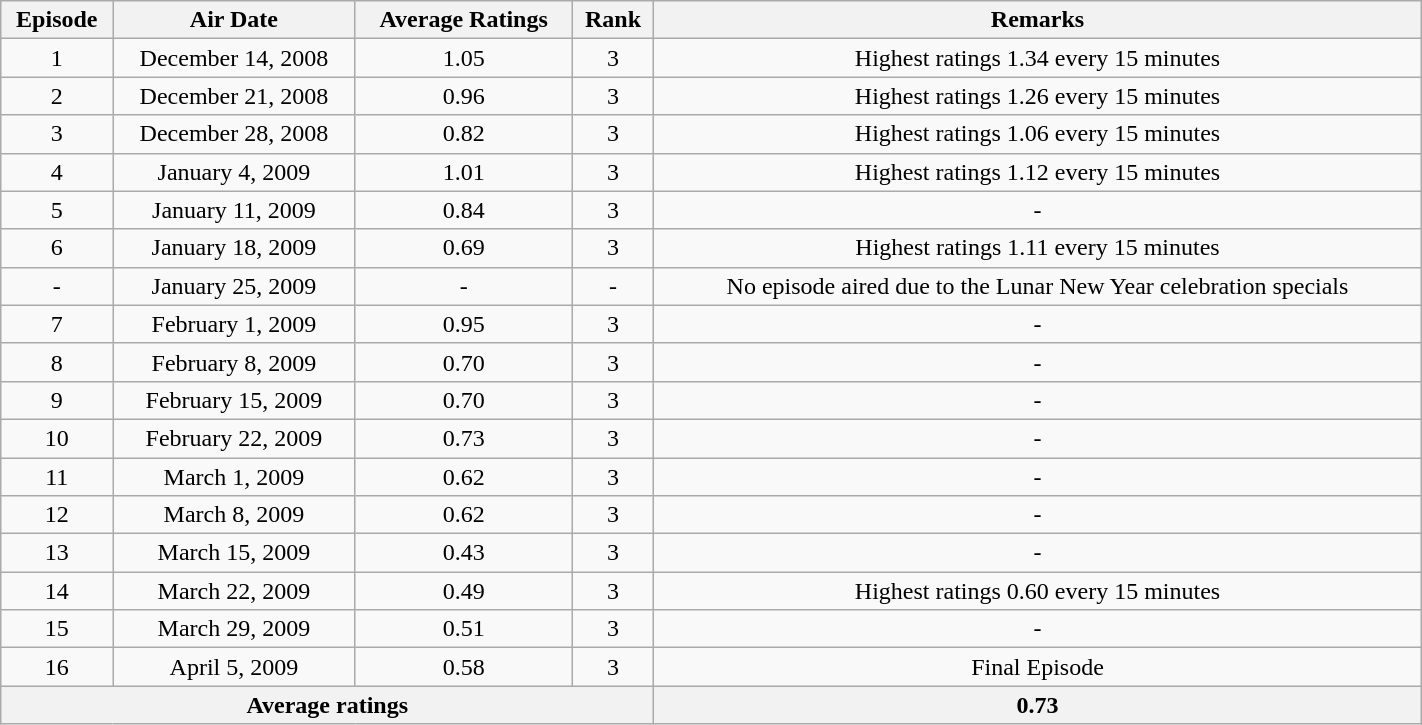<table class="wikitable" width="75%">
<tr align=center>
<th>Episode</th>
<th>Air Date</th>
<th>Average Ratings</th>
<th>Rank</th>
<th>Remarks</th>
</tr>
<tr align="center">
<td>1</td>
<td>December 14, 2008</td>
<td>1.05</td>
<td>3</td>
<td>Highest ratings 1.34 every 15 minutes</td>
</tr>
<tr align="center">
<td>2</td>
<td>December 21, 2008</td>
<td>0.96</td>
<td>3</td>
<td>Highest ratings 1.26 every 15 minutes</td>
</tr>
<tr align="center">
<td>3</td>
<td>December 28, 2008</td>
<td>0.82</td>
<td>3</td>
<td>Highest ratings 1.06 every 15 minutes</td>
</tr>
<tr align="center">
<td>4</td>
<td>January 4, 2009</td>
<td>1.01</td>
<td>3</td>
<td>Highest ratings 1.12 every 15 minutes</td>
</tr>
<tr align="center">
<td>5</td>
<td>January 11, 2009</td>
<td>0.84</td>
<td>3</td>
<td>-</td>
</tr>
<tr align="center">
<td>6</td>
<td>January 18, 2009</td>
<td>0.69</td>
<td>3</td>
<td>Highest ratings 1.11 every 15 minutes</td>
</tr>
<tr align="center">
<td>-</td>
<td>January 25, 2009</td>
<td>-</td>
<td>-</td>
<td>No episode aired due to the Lunar New Year celebration specials</td>
</tr>
<tr align="center">
<td>7</td>
<td>February 1, 2009</td>
<td>0.95</td>
<td>3</td>
<td>-</td>
</tr>
<tr align="center">
<td>8</td>
<td>February 8, 2009</td>
<td>0.70</td>
<td>3</td>
<td>-</td>
</tr>
<tr align="center">
<td>9</td>
<td>February 15, 2009</td>
<td>0.70</td>
<td>3</td>
<td>-</td>
</tr>
<tr align="center">
<td>10</td>
<td>February 22, 2009</td>
<td>0.73</td>
<td>3</td>
<td>-</td>
</tr>
<tr align="center">
<td>11</td>
<td>March 1, 2009</td>
<td>0.62</td>
<td>3</td>
<td>-</td>
</tr>
<tr align="center">
<td>12</td>
<td>March 8, 2009</td>
<td>0.62</td>
<td>3</td>
<td>-</td>
</tr>
<tr align="center">
<td>13</td>
<td>March 15, 2009</td>
<td>0.43</td>
<td>3</td>
<td>-</td>
</tr>
<tr align="center">
<td>14</td>
<td>March 22, 2009</td>
<td>0.49</td>
<td>3</td>
<td>Highest ratings 0.60 every 15 minutes</td>
</tr>
<tr align="center">
<td>15</td>
<td>March 29, 2009</td>
<td>0.51</td>
<td>3</td>
<td>-</td>
</tr>
<tr align="center">
<td>16</td>
<td>April 5, 2009</td>
<td>0.58</td>
<td>3</td>
<td>Final Episode</td>
</tr>
<tr>
<th colspan=4>Average ratings</th>
<th>0.73</th>
</tr>
</table>
